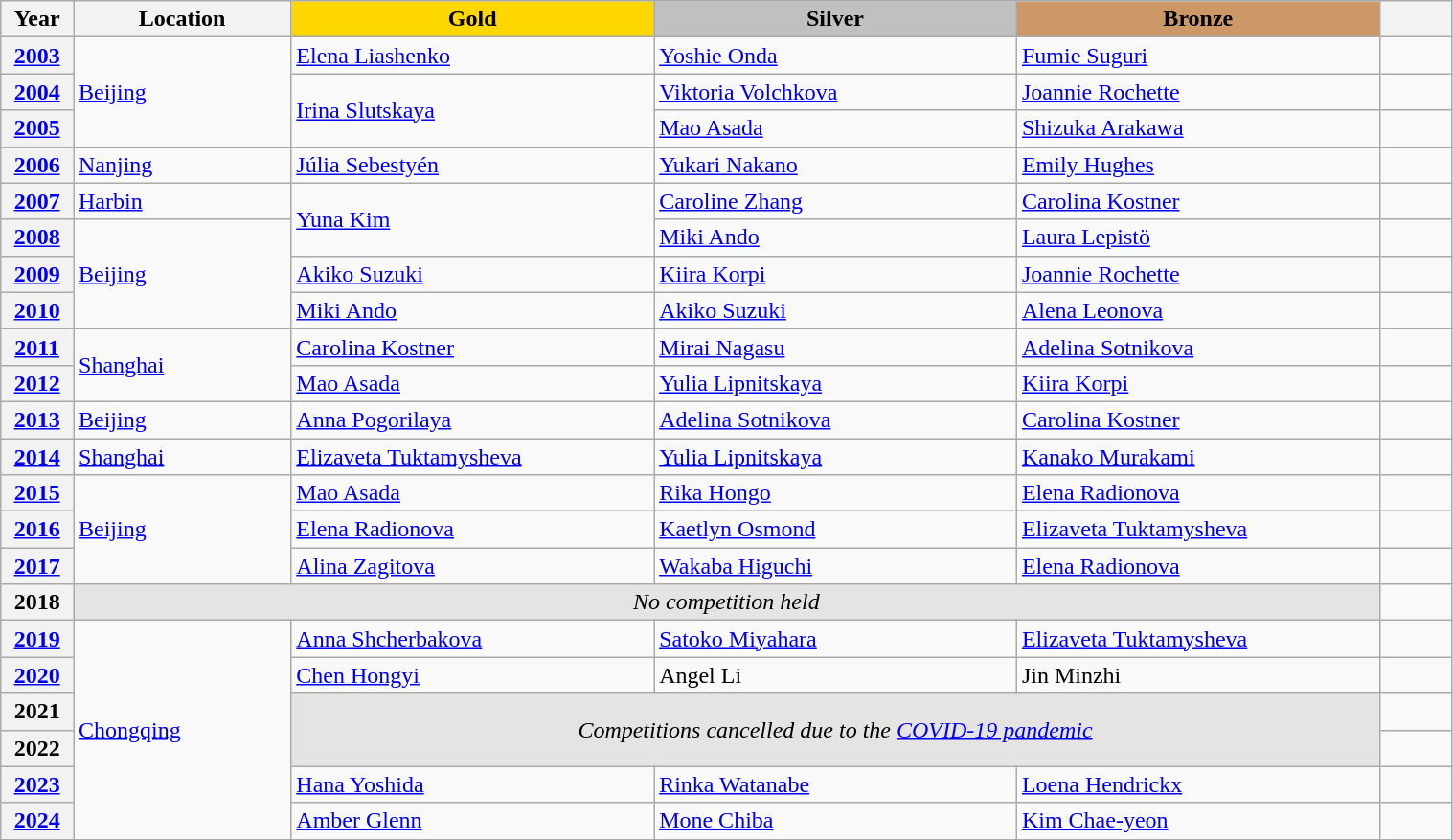<table class="wikitable unsortable" style="text-align:left; width:80%">
<tr>
<th scope="col" style="text-align:center; width:5%">Year</th>
<th scope="col" style="text-align:center; width:15%">Location</th>
<th scope="col" style="text-align:center; width:25%; background:gold">Gold</th>
<th scope="col" style="text-align:center; width:25%; background:silver">Silver</th>
<th scope="col" style="text-align:center; width:25%; background:#c96">Bronze</th>
<th scope="col" style="text-align:center; width:5%"></th>
</tr>
<tr>
<th scope="row"><a href='#'>2003</a></th>
<td rowspan="3"><a href='#'>Beijing</a></td>
<td> <a href='#'>Elena Liashenko</a></td>
<td> <a href='#'>Yoshie Onda</a></td>
<td> <a href='#'>Fumie Suguri</a></td>
<td></td>
</tr>
<tr>
<th scope="row"><a href='#'>2004</a></th>
<td rowspan="2"> <a href='#'>Irina Slutskaya</a></td>
<td> <a href='#'>Viktoria Volchkova</a></td>
<td> <a href='#'>Joannie Rochette</a></td>
<td></td>
</tr>
<tr>
<th scope="row"><a href='#'>2005</a></th>
<td> <a href='#'>Mao Asada</a></td>
<td> <a href='#'>Shizuka Arakawa</a></td>
<td></td>
</tr>
<tr>
<th scope="row"><a href='#'>2006</a></th>
<td><a href='#'>Nanjing</a></td>
<td> <a href='#'>Júlia Sebestyén</a></td>
<td> <a href='#'>Yukari Nakano</a></td>
<td> <a href='#'>Emily Hughes</a></td>
<td></td>
</tr>
<tr>
<th scope="row"><a href='#'>2007</a></th>
<td><a href='#'>Harbin</a></td>
<td rowspan="2"> <a href='#'>Yuna Kim</a></td>
<td> <a href='#'>Caroline Zhang</a></td>
<td> <a href='#'>Carolina Kostner</a></td>
<td></td>
</tr>
<tr>
<th scope="row"><a href='#'>2008</a></th>
<td rowspan="3"><a href='#'>Beijing</a></td>
<td> <a href='#'>Miki Ando</a></td>
<td> <a href='#'>Laura Lepistö</a></td>
<td></td>
</tr>
<tr>
<th scope="row"><a href='#'>2009</a></th>
<td> <a href='#'>Akiko Suzuki</a></td>
<td> <a href='#'>Kiira Korpi</a></td>
<td> <a href='#'>Joannie Rochette</a></td>
<td></td>
</tr>
<tr>
<th scope="row"><a href='#'>2010</a></th>
<td> <a href='#'>Miki Ando</a></td>
<td> <a href='#'>Akiko Suzuki</a></td>
<td> <a href='#'>Alena Leonova</a></td>
<td></td>
</tr>
<tr>
<th scope="row"><a href='#'>2011</a></th>
<td rowspan="2"><a href='#'>Shanghai</a></td>
<td> <a href='#'>Carolina Kostner</a></td>
<td> <a href='#'>Mirai Nagasu</a></td>
<td> <a href='#'>Adelina Sotnikova</a></td>
<td></td>
</tr>
<tr>
<th scope="row"><a href='#'>2012</a></th>
<td> <a href='#'>Mao Asada</a></td>
<td> <a href='#'>Yulia Lipnitskaya</a></td>
<td> <a href='#'>Kiira Korpi</a></td>
<td></td>
</tr>
<tr>
<th scope="row"><a href='#'>2013</a></th>
<td><a href='#'>Beijing</a></td>
<td> <a href='#'>Anna Pogorilaya</a></td>
<td> <a href='#'>Adelina Sotnikova</a></td>
<td> <a href='#'>Carolina Kostner</a></td>
<td></td>
</tr>
<tr>
<th scope="row"><a href='#'>2014</a></th>
<td><a href='#'>Shanghai</a></td>
<td> <a href='#'>Elizaveta Tuktamysheva</a></td>
<td> <a href='#'>Yulia Lipnitskaya</a></td>
<td> <a href='#'>Kanako Murakami</a></td>
<td></td>
</tr>
<tr>
<th scope="row"><a href='#'>2015</a></th>
<td rowspan="3"><a href='#'>Beijing</a></td>
<td> <a href='#'>Mao Asada</a></td>
<td> <a href='#'>Rika Hongo</a></td>
<td> <a href='#'>Elena Radionova</a></td>
<td></td>
</tr>
<tr>
<th scope="row"><a href='#'>2016</a></th>
<td> <a href='#'>Elena Radionova</a></td>
<td> <a href='#'>Kaetlyn Osmond</a></td>
<td> <a href='#'>Elizaveta Tuktamysheva</a></td>
<td></td>
</tr>
<tr>
<th scope="row"><a href='#'>2017</a></th>
<td> <a href='#'>Alina Zagitova</a></td>
<td> <a href='#'>Wakaba Higuchi</a></td>
<td> <a href='#'>Elena Radionova</a></td>
<td></td>
</tr>
<tr>
<th scope="row">2018</th>
<td colspan="4" align="center" bgcolor="e5e4e2"><em>No competition held</em></td>
<td></td>
</tr>
<tr>
<th scope="row"><a href='#'>2019</a></th>
<td rowspan="6"><a href='#'>Chongqing</a></td>
<td> <a href='#'>Anna Shcherbakova</a></td>
<td> <a href='#'>Satoko Miyahara</a></td>
<td> <a href='#'>Elizaveta Tuktamysheva</a></td>
<td></td>
</tr>
<tr>
<th scope="row"><a href='#'>2020</a></th>
<td> <a href='#'>Chen Hongyi</a></td>
<td> Angel Li</td>
<td> Jin Minzhi</td>
<td></td>
</tr>
<tr>
<th scope="row">2021</th>
<td colspan="3" rowspan="2" align="center" bgcolor="e5e4e2"><em>Competitions cancelled due to the <a href='#'>COVID-19 pandemic</a></em></td>
<td></td>
</tr>
<tr>
<th scope="row">2022</th>
<td></td>
</tr>
<tr>
<th scope="row"><a href='#'>2023</a></th>
<td> <a href='#'>Hana Yoshida</a></td>
<td> <a href='#'>Rinka Watanabe</a></td>
<td> <a href='#'>Loena Hendrickx</a></td>
<td></td>
</tr>
<tr>
<th scope="row"><a href='#'>2024</a></th>
<td> <a href='#'>Amber Glenn</a></td>
<td> <a href='#'>Mone Chiba</a></td>
<td> <a href='#'>Kim Chae-yeon</a></td>
<td></td>
</tr>
</table>
